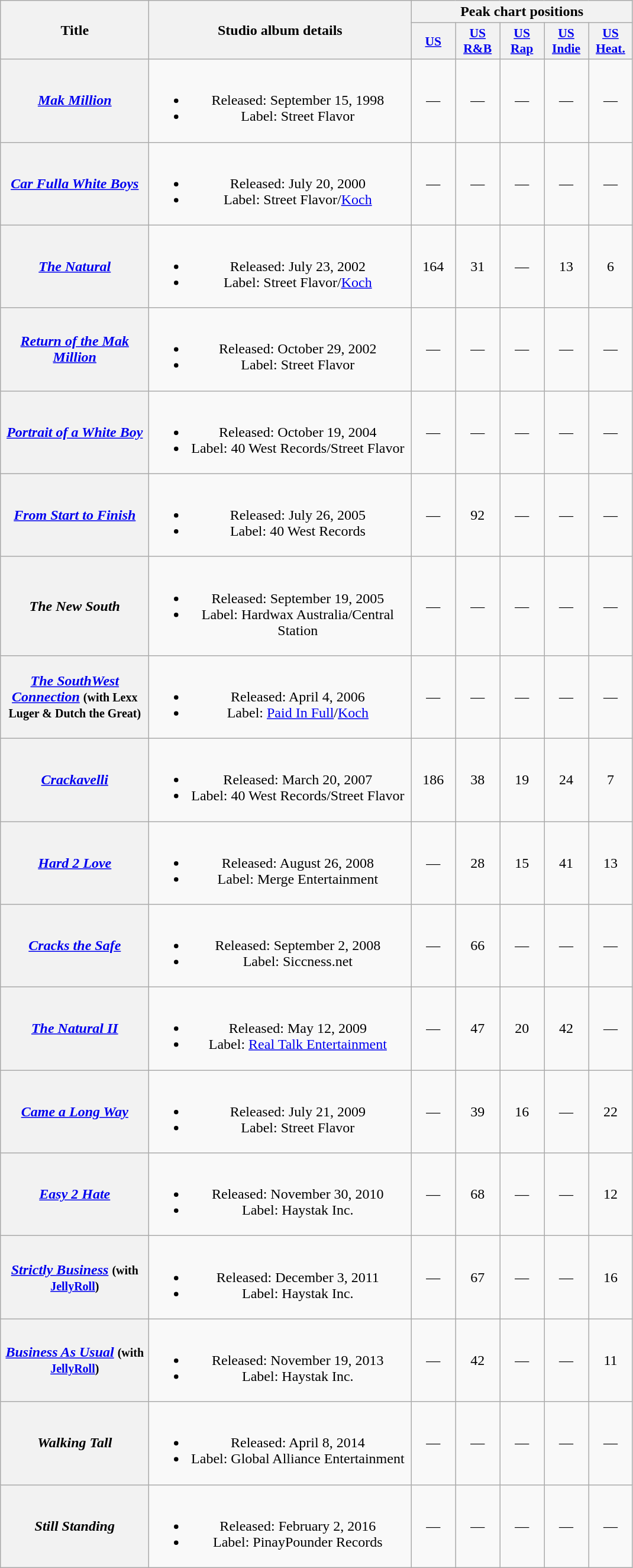<table class="wikitable plainrowheaders" style="text-align:center;">
<tr>
<th rowspan="2" scope="col" style="width:10em;">Title</th>
<th rowspan="2" scope="col" style="width:18em;">Studio album details</th>
<th colspan="5">Peak chart positions</th>
</tr>
<tr>
<th scope="col" style="width:3em;font-size:90%;"><a href='#'>US</a></th>
<th scope="col" style="width:3em;font-size:90%;"><a href='#'>US R&B</a></th>
<th scope="col" style="width:3em;font-size:90%;"><a href='#'>US Rap</a></th>
<th scope="col" style="width:3em;font-size:90%;"><a href='#'>US Indie</a></th>
<th scope="col" style="width:3em;font-size:90%;"><a href='#'>US Heat.</a></th>
</tr>
<tr>
<th scope="row"><em><a href='#'>Mak Million</a></em></th>
<td><br><ul><li>Released: September 15, 1998</li><li>Label: Street Flavor</li></ul></td>
<td>—</td>
<td>—</td>
<td>—</td>
<td>—</td>
<td>—</td>
</tr>
<tr>
<th scope="row"><em><a href='#'>Car Fulla White Boys</a></em></th>
<td><br><ul><li>Released: July 20, 2000</li><li>Label: Street Flavor/<a href='#'>Koch</a></li></ul></td>
<td>—</td>
<td>—</td>
<td>—</td>
<td>—</td>
<td>—</td>
</tr>
<tr>
<th scope="row"><em><a href='#'>The Natural</a></em></th>
<td><br><ul><li>Released: July 23, 2002</li><li>Label: Street Flavor/<a href='#'>Koch</a></li></ul></td>
<td>164</td>
<td>31</td>
<td>—</td>
<td>13</td>
<td>6</td>
</tr>
<tr>
<th scope="row"><em><a href='#'>Return of the Mak Million</a></em></th>
<td><br><ul><li>Released: October 29, 2002</li><li>Label: Street Flavor</li></ul></td>
<td>—</td>
<td>—</td>
<td>—</td>
<td>—</td>
<td>—</td>
</tr>
<tr>
<th scope="row"><em><a href='#'>Portrait of a White Boy</a></em></th>
<td><br><ul><li>Released: October 19, 2004</li><li>Label: 40 West Records/Street Flavor</li></ul></td>
<td>—</td>
<td>—</td>
<td>—</td>
<td>—</td>
<td>—</td>
</tr>
<tr>
<th scope="row"><em><a href='#'>From Start to Finish</a></em></th>
<td><br><ul><li>Released: July 26, 2005</li><li>Label: 40 West Records</li></ul></td>
<td>—</td>
<td>92</td>
<td>—</td>
<td>—</td>
<td>—</td>
</tr>
<tr>
<th scope="row"><em>The New South</em></th>
<td><br><ul><li>Released: September 19, 2005</li><li>Label: Hardwax Australia/Central Station</li></ul></td>
<td>—</td>
<td>—</td>
<td>—</td>
<td>—</td>
<td>—</td>
</tr>
<tr>
<th scope="row"><em><a href='#'>The SouthWest Connection</a></em> <small>(with Lexx Luger & Dutch the Great)</small></th>
<td><br><ul><li>Released: April 4, 2006</li><li>Label: <a href='#'>Paid In Full</a>/<a href='#'>Koch</a></li></ul></td>
<td>—</td>
<td>—</td>
<td>—</td>
<td>—</td>
<td>—</td>
</tr>
<tr>
<th scope="row"><em><a href='#'>Crackavelli</a></em></th>
<td><br><ul><li>Released: March 20, 2007</li><li>Label: 40 West Records/Street Flavor</li></ul></td>
<td>186</td>
<td>38</td>
<td>19</td>
<td>24</td>
<td>7</td>
</tr>
<tr>
<th scope="row"><em><a href='#'>Hard 2 Love</a></em></th>
<td><br><ul><li>Released: August 26, 2008</li><li>Label: Merge Entertainment</li></ul></td>
<td>—</td>
<td>28</td>
<td>15</td>
<td>41</td>
<td>13</td>
</tr>
<tr>
<th scope="row"><em><a href='#'>Cracks the Safe</a></em></th>
<td><br><ul><li>Released: September 2, 2008</li><li>Label: Siccness.net</li></ul></td>
<td>—</td>
<td>66</td>
<td>—</td>
<td>—</td>
<td>—</td>
</tr>
<tr>
<th scope="row"><em><a href='#'>The Natural II</a></em></th>
<td><br><ul><li>Released: May 12, 2009</li><li>Label: <a href='#'>Real Talk Entertainment</a></li></ul></td>
<td>—</td>
<td>47</td>
<td>20</td>
<td>42</td>
<td>—</td>
</tr>
<tr>
<th scope="row"><em><a href='#'>Came a Long Way</a></em></th>
<td><br><ul><li>Released: July 21, 2009</li><li>Label: Street Flavor</li></ul></td>
<td>—</td>
<td>39</td>
<td>16</td>
<td>—</td>
<td>22</td>
</tr>
<tr>
<th scope="row"><em><a href='#'>Easy 2 Hate</a></em></th>
<td><br><ul><li>Released: November 30, 2010</li><li>Label: Haystak Inc.</li></ul></td>
<td>—</td>
<td>68</td>
<td>—</td>
<td>—</td>
<td>12</td>
</tr>
<tr>
<th scope="row"><em><a href='#'>Strictly Business</a></em> <small>(with <a href='#'>JellyRoll</a>)</small></th>
<td><br><ul><li>Released: December 3, 2011</li><li>Label: Haystak Inc.</li></ul></td>
<td>—</td>
<td>67</td>
<td>—</td>
<td>—</td>
<td>16</td>
</tr>
<tr>
<th scope="row"><em><a href='#'>Business As Usual</a></em> <small>(with <a href='#'>JellyRoll</a>)</small></th>
<td><br><ul><li>Released: November 19, 2013</li><li>Label: Haystak Inc.</li></ul></td>
<td>—</td>
<td>42</td>
<td>—</td>
<td>—</td>
<td>11</td>
</tr>
<tr>
<th scope="row"><em>Walking Tall</em></th>
<td><br><ul><li>Released: April 8, 2014</li><li>Label: Global Alliance Entertainment</li></ul></td>
<td>—</td>
<td>—</td>
<td>—</td>
<td>—</td>
<td>—</td>
</tr>
<tr>
<th scope="row"><em>Still Standing</em></th>
<td><br><ul><li>Released: February 2, 2016</li><li>Label: PinayPounder Records</li></ul></td>
<td>—</td>
<td>—</td>
<td>—</td>
<td>—</td>
<td>—</td>
</tr>
</table>
